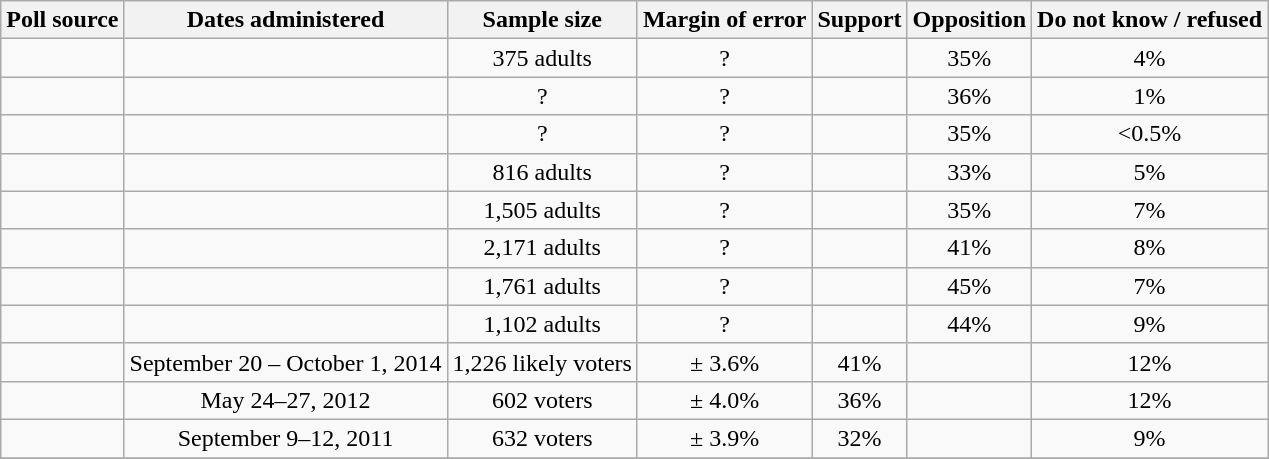<table class="wikitable" style="text-align: center">
<tr>
<th>Poll source</th>
<th>Dates administered</th>
<th>Sample size</th>
<th>Margin of error</th>
<th>Support</th>
<th>Opposition</th>
<th>Do not know / refused</th>
</tr>
<tr>
<td></td>
<td></td>
<td>375 adults</td>
<td>?</td>
<td></td>
<td>35%</td>
<td>4%</td>
</tr>
<tr>
<td></td>
<td></td>
<td>?</td>
<td>?</td>
<td></td>
<td>36%</td>
<td>1%</td>
</tr>
<tr>
<td></td>
<td></td>
<td>?</td>
<td>?</td>
<td></td>
<td>35%</td>
<td><0.5%</td>
</tr>
<tr>
<td></td>
<td></td>
<td>816 adults</td>
<td>?</td>
<td></td>
<td>33%</td>
<td>5%</td>
</tr>
<tr>
<td></td>
<td></td>
<td>1,505 adults</td>
<td>?</td>
<td></td>
<td>35%</td>
<td>7%</td>
</tr>
<tr>
<td></td>
<td></td>
<td>2,171 adults</td>
<td>?</td>
<td></td>
<td>41%</td>
<td>8%</td>
</tr>
<tr>
<td></td>
<td></td>
<td>1,761 adults</td>
<td>?</td>
<td></td>
<td>45%</td>
<td>7%</td>
</tr>
<tr>
<td></td>
<td></td>
<td>1,102 adults</td>
<td>?</td>
<td></td>
<td>44%</td>
<td>9%</td>
</tr>
<tr>
<td></td>
<td>September 20 – October 1, 2014</td>
<td>1,226 likely voters</td>
<td>± 3.6%</td>
<td>41%</td>
<td></td>
<td>12%</td>
</tr>
<tr>
<td></td>
<td>May 24–27, 2012</td>
<td>602 voters</td>
<td>± 4.0%</td>
<td>36%</td>
<td></td>
<td>12%</td>
</tr>
<tr>
<td></td>
<td>September 9–12, 2011</td>
<td>632 voters</td>
<td>± 3.9%</td>
<td>32%</td>
<td></td>
<td>9%</td>
</tr>
<tr>
</tr>
</table>
